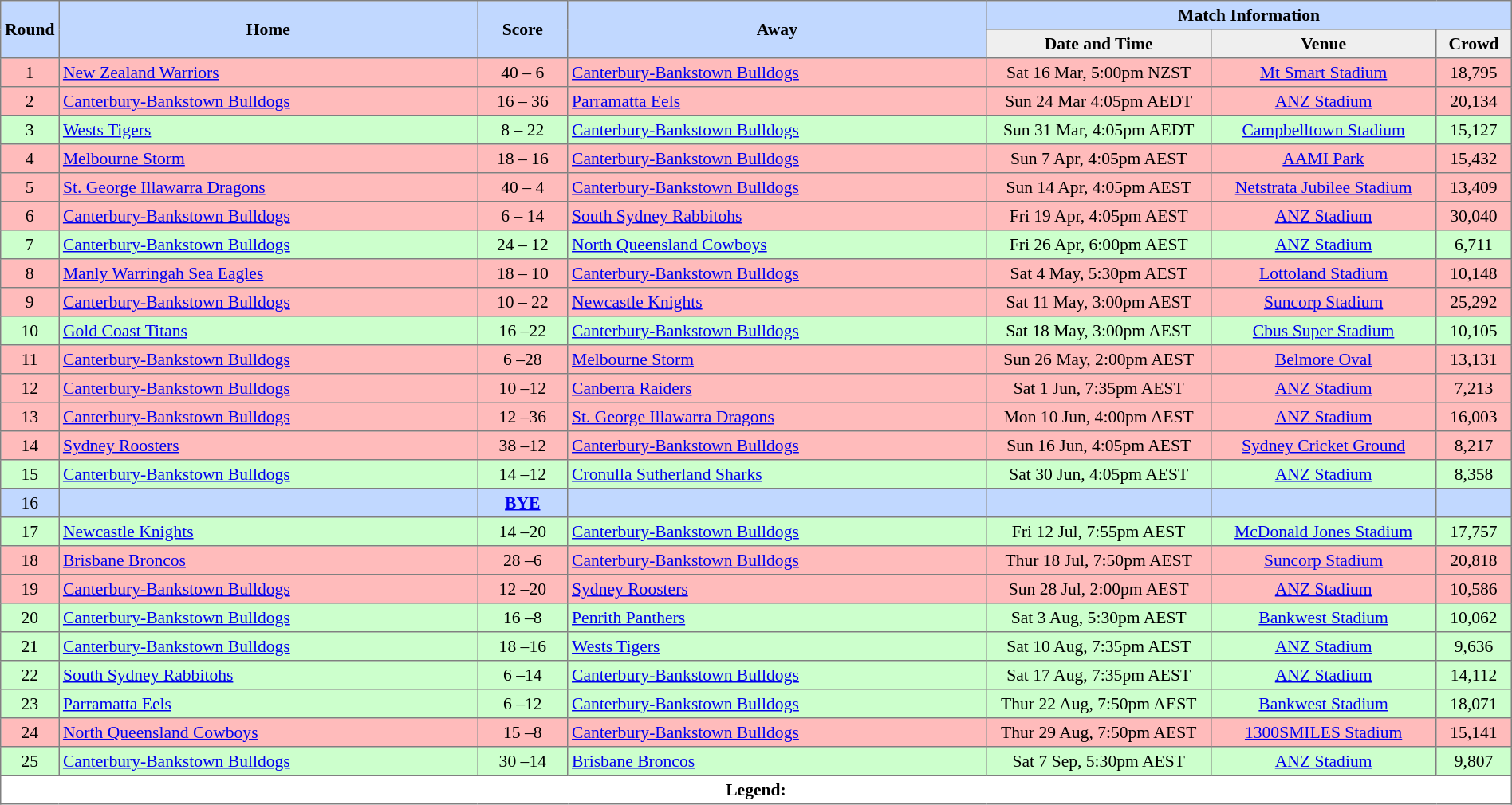<table border=1 style="border-collapse:collapse; font-size:90%; text-align:center;" cellpadding=3 cellspacing=0 width=100%>
<tr bgcolor=#C1D8FF>
<th rowspan=2 width=3%>Round</th>
<th rowspan=2 width=28%>Home</th>
<th rowspan=2 width=6%>Score</th>
<th rowspan=2 width=28%>Away</th>
<th colspan=6>Match Information</th>
</tr>
<tr bgcolor=#EFEFEF>
<th width=15%>Date and Time</th>
<th width=15%>Venue</th>
<th width=9%>Crowd</th>
</tr>
<tr bgcolor=#ffbbbb>
<td>1</td>
<td align=left> <a href='#'>New Zealand Warriors</a></td>
<td>40 – 6</td>
<td align=left> <a href='#'>Canterbury-Bankstown Bulldogs</a></td>
<td>Sat 16 Mar, 5:00pm NZST</td>
<td><a href='#'>Mt Smart Stadium</a></td>
<td>18,795</td>
</tr>
<tr bgcolor=#ffbbbb>
<td>2</td>
<td align=left> <a href='#'>Canterbury-Bankstown Bulldogs</a></td>
<td>16 – 36</td>
<td align=left> <a href='#'>Parramatta Eels</a></td>
<td>Sun 24 Mar 4:05pm AEDT</td>
<td><a href='#'>ANZ Stadium</a></td>
<td>20,134</td>
</tr>
<tr bgcolor=#CCFFCC>
<td>3</td>
<td align=left> <a href='#'>Wests Tigers</a></td>
<td>8 – 22</td>
<td align=left> <a href='#'>Canterbury-Bankstown Bulldogs</a></td>
<td>Sun 31 Mar, 4:05pm AEDT</td>
<td><a href='#'>Campbelltown Stadium</a></td>
<td>15,127</td>
</tr>
<tr bgcolor=#ffbbbb>
<td>4</td>
<td align=left> <a href='#'>Melbourne Storm</a></td>
<td>18 – 16</td>
<td align=left> <a href='#'>Canterbury-Bankstown Bulldogs</a></td>
<td>Sun 7 Apr, 4:05pm AEST</td>
<td><a href='#'>AAMI Park</a></td>
<td>15,432</td>
</tr>
<tr bgcolor=#ffbbbb>
<td>5</td>
<td align=left> <a href='#'>St. George Illawarra Dragons</a></td>
<td>40 – 4</td>
<td align=left> <a href='#'>Canterbury-Bankstown Bulldogs</a></td>
<td>Sun 14 Apr, 4:05pm AEST</td>
<td><a href='#'>Netstrata Jubilee Stadium</a></td>
<td>13,409</td>
</tr>
<tr bgcolor=#ffbbbb>
<td>6</td>
<td align=left> <a href='#'>Canterbury-Bankstown Bulldogs</a></td>
<td>6 – 14</td>
<td align=left> <a href='#'>South Sydney Rabbitohs</a></td>
<td>Fri 19 Apr, 4:05pm AEST</td>
<td><a href='#'>ANZ Stadium</a></td>
<td>30,040</td>
</tr>
<tr bgcolor=#CCFFCC>
<td>7</td>
<td align=left> <a href='#'>Canterbury-Bankstown Bulldogs</a></td>
<td>24 – 12</td>
<td align=left> <a href='#'>North Queensland Cowboys</a></td>
<td>Fri 26 Apr, 6:00pm AEST</td>
<td><a href='#'>ANZ Stadium</a></td>
<td>6,711</td>
</tr>
<tr bgcolor=#ffbbbb>
<td>8</td>
<td align=left> <a href='#'>Manly Warringah Sea Eagles</a></td>
<td>18 – 10</td>
<td align=left> <a href='#'>Canterbury-Bankstown Bulldogs</a></td>
<td>Sat 4 May, 5:30pm AEST</td>
<td><a href='#'>Lottoland Stadium</a></td>
<td>10,148</td>
</tr>
<tr bgcolor=#ffbbbb>
<td>9</td>
<td align=left> <a href='#'>Canterbury-Bankstown Bulldogs</a></td>
<td>10 – 22</td>
<td align=left> <a href='#'>Newcastle Knights</a></td>
<td>Sat 11 May, 3:00pm AEST</td>
<td><a href='#'>Suncorp Stadium</a></td>
<td>25,292</td>
</tr>
<tr bgcolor=#CCFFCC>
<td>10</td>
<td align=left> <a href='#'>Gold Coast Titans</a></td>
<td>16 –22</td>
<td align=left> <a href='#'>Canterbury-Bankstown Bulldogs</a></td>
<td>Sat 18 May, 3:00pm AEST</td>
<td><a href='#'>Cbus Super Stadium</a></td>
<td>10,105</td>
</tr>
<tr bgcolor=#ffbbbb>
<td>11</td>
<td align=left> <a href='#'>Canterbury-Bankstown Bulldogs</a></td>
<td>6 –28</td>
<td align=left> <a href='#'>Melbourne Storm</a></td>
<td>Sun 26 May, 2:00pm AEST</td>
<td><a href='#'>Belmore Oval</a></td>
<td>13,131</td>
</tr>
<tr bgcolor=#ffbbbb>
<td>12</td>
<td align=left> <a href='#'>Canterbury-Bankstown Bulldogs</a></td>
<td>10 –12</td>
<td align=left> <a href='#'>Canberra Raiders</a></td>
<td>Sat 1 Jun, 7:35pm AEST</td>
<td><a href='#'>ANZ Stadium</a></td>
<td>7,213</td>
</tr>
<tr bgcolor=#ffbbbb>
<td>13</td>
<td align=left> <a href='#'>Canterbury-Bankstown Bulldogs</a></td>
<td>12 –36</td>
<td align=left> <a href='#'>St. George Illawarra Dragons</a></td>
<td>Mon 10 Jun, 4:00pm AEST</td>
<td><a href='#'>ANZ Stadium</a></td>
<td>16,003</td>
</tr>
<tr bgcolor=#ffbbbb>
<td>14</td>
<td align=left> <a href='#'>Sydney Roosters</a></td>
<td>38 –12</td>
<td align=left> <a href='#'>Canterbury-Bankstown Bulldogs</a></td>
<td>Sun 16 Jun, 4:05pm AEST</td>
<td><a href='#'>Sydney Cricket Ground</a></td>
<td>8,217</td>
</tr>
<tr bgcolor=#CCFFCC>
<td>15</td>
<td align=left> <a href='#'>Canterbury-Bankstown Bulldogs</a></td>
<td>14 –12</td>
<td align=left> <a href='#'>Cronulla Sutherland Sharks</a></td>
<td>Sat 30 Jun, 4:05pm AEST</td>
<td><a href='#'>ANZ Stadium</a></td>
<td>8,358</td>
</tr>
<tr bgcolor=#C1D8FF>
<td>16</td>
<td></td>
<td><strong><a href='#'>BYE</a></strong></td>
<td></td>
<td></td>
<td></td>
<td></td>
</tr>
<tr bgcolor=#CCFFCC>
<td>17</td>
<td align=left> <a href='#'>Newcastle Knights</a></td>
<td>14 –20</td>
<td align=left> <a href='#'>Canterbury-Bankstown Bulldogs</a></td>
<td>Fri 12 Jul, 7:55pm AEST</td>
<td><a href='#'>McDonald Jones Stadium</a></td>
<td>17,757</td>
</tr>
<tr bgcolor=#ffbbbb>
<td>18</td>
<td align=left> <a href='#'>Brisbane Broncos</a></td>
<td>28 –6</td>
<td align=left> <a href='#'>Canterbury-Bankstown Bulldogs</a></td>
<td>Thur 18 Jul, 7:50pm AEST</td>
<td><a href='#'>Suncorp Stadium</a></td>
<td>20,818</td>
</tr>
<tr bgcolor=#ffbbbb>
<td>19</td>
<td align=left> <a href='#'>Canterbury-Bankstown Bulldogs</a></td>
<td>12 –20</td>
<td align=left> <a href='#'>Sydney Roosters</a></td>
<td>Sun 28 Jul, 2:00pm AEST</td>
<td><a href='#'>ANZ Stadium</a></td>
<td>10,586</td>
</tr>
<tr bgcolor=#CCFFCC>
<td>20</td>
<td align=left> <a href='#'>Canterbury-Bankstown Bulldogs</a></td>
<td>16 –8</td>
<td align=left> <a href='#'>Penrith Panthers</a></td>
<td>Sat 3 Aug, 5:30pm AEST</td>
<td><a href='#'>Bankwest Stadium</a></td>
<td>10,062</td>
</tr>
<tr bgcolor=#CCFFCC>
<td>21</td>
<td align=left> <a href='#'>Canterbury-Bankstown Bulldogs</a></td>
<td>18 –16</td>
<td align=left> <a href='#'>Wests Tigers</a></td>
<td>Sat 10 Aug, 7:35pm AEST</td>
<td><a href='#'>ANZ Stadium</a></td>
<td>9,636</td>
</tr>
<tr bgcolor=#CCFFCC>
<td>22</td>
<td align=left> <a href='#'>South Sydney Rabbitohs</a></td>
<td>6 –14</td>
<td align=left> <a href='#'>Canterbury-Bankstown Bulldogs</a></td>
<td>Sat 17 Aug, 7:35pm AEST</td>
<td><a href='#'>ANZ Stadium</a></td>
<td>14,112</td>
</tr>
<tr bgcolor=#CCFFCC>
<td>23</td>
<td align=left> <a href='#'>Parramatta Eels</a></td>
<td>6 –12</td>
<td align=left> <a href='#'>Canterbury-Bankstown Bulldogs</a></td>
<td>Thur 22 Aug, 7:50pm AEST</td>
<td><a href='#'>Bankwest Stadium</a></td>
<td>18,071</td>
</tr>
<tr bgcolor=#ffbbbb>
<td>24</td>
<td align=left> <a href='#'>North Queensland Cowboys</a></td>
<td>15 –8</td>
<td align=left> <a href='#'>Canterbury-Bankstown Bulldogs</a></td>
<td>Thur 29 Aug, 7:50pm AEST</td>
<td><a href='#'>1300SMILES Stadium</a></td>
<td>15,141</td>
</tr>
<tr bgcolor=#CCFFCC>
<td>25</td>
<td align=left> <a href='#'>Canterbury-Bankstown Bulldogs</a></td>
<td>30 –14</td>
<td align=left> <a href='#'>Brisbane Broncos</a></td>
<td>Sat 7 Sep, 5:30pm AEST</td>
<td><a href='#'>ANZ Stadium</a></td>
<td>9,807</td>
</tr>
<tr>
<th colspan="11"><strong>Legend</strong>:    </th>
</tr>
</table>
